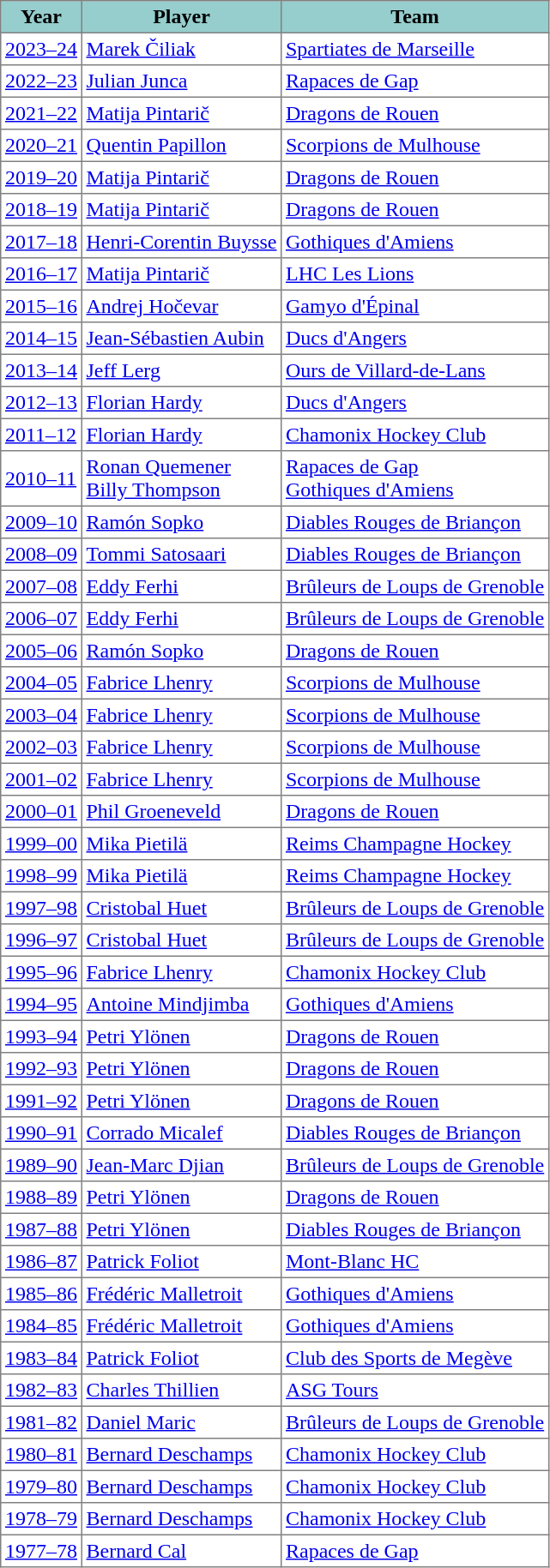<table cellpadding="3" cellspacing="0" border="1" style="border: gray solid 1px; border-collapse: collapse;">
<tr>
<th bgcolor="#96CDCD">Year</th>
<th bgcolor="#96CDCD">Player</th>
<th bgcolor="#96CDCD">Team</th>
</tr>
<tr>
<td><a href='#'>2023–24</a></td>
<td><a href='#'>Marek Čiliak</a></td>
<td><a href='#'>Spartiates de Marseille</a></td>
</tr>
<tr>
<td><a href='#'>2022–23</a></td>
<td><a href='#'>Julian Junca</a></td>
<td><a href='#'>Rapaces de Gap</a></td>
</tr>
<tr>
<td><a href='#'>2021–22</a></td>
<td><a href='#'>Matija Pintarič</a></td>
<td><a href='#'>Dragons de Rouen</a></td>
</tr>
<tr>
<td><a href='#'>2020–21</a></td>
<td><a href='#'>Quentin Papillon</a></td>
<td><a href='#'>Scorpions de Mulhouse</a></td>
</tr>
<tr>
<td><a href='#'>2019–20</a></td>
<td><a href='#'>Matija Pintarič</a></td>
<td><a href='#'>Dragons de Rouen</a></td>
</tr>
<tr>
<td><a href='#'>2018–19</a></td>
<td><a href='#'>Matija Pintarič</a></td>
<td><a href='#'>Dragons de Rouen</a></td>
</tr>
<tr>
<td><a href='#'>2017–18</a></td>
<td><a href='#'>Henri-Corentin Buysse</a></td>
<td><a href='#'>Gothiques d'Amiens</a></td>
</tr>
<tr>
<td><a href='#'>2016–17</a></td>
<td><a href='#'>Matija Pintarič</a></td>
<td><a href='#'>LHC Les Lions</a></td>
</tr>
<tr>
<td><a href='#'>2015–16</a></td>
<td><a href='#'>Andrej Hočevar</a></td>
<td><a href='#'>Gamyo d'Épinal</a></td>
</tr>
<tr>
<td><a href='#'>2014–15</a></td>
<td><a href='#'>Jean-Sébastien Aubin</a></td>
<td><a href='#'>Ducs d'Angers</a></td>
</tr>
<tr>
<td><a href='#'>2013–14</a></td>
<td><a href='#'>Jeff Lerg</a></td>
<td><a href='#'>Ours de Villard-de-Lans</a></td>
</tr>
<tr>
<td><a href='#'>2012–13</a></td>
<td><a href='#'>Florian Hardy</a></td>
<td><a href='#'>Ducs d'Angers</a></td>
</tr>
<tr>
<td><a href='#'>2011–12</a></td>
<td><a href='#'>Florian Hardy</a></td>
<td><a href='#'>Chamonix Hockey Club</a></td>
</tr>
<tr>
<td><a href='#'>2010–11</a></td>
<td><a href='#'>Ronan Quemener</a> <br> <a href='#'>Billy Thompson</a></td>
<td><a href='#'>Rapaces de Gap</a> <br> <a href='#'>Gothiques d'Amiens</a></td>
</tr>
<tr>
<td><a href='#'>2009–10</a></td>
<td><a href='#'>Ramón Sopko</a></td>
<td><a href='#'>Diables Rouges de Briançon</a></td>
</tr>
<tr>
<td><a href='#'>2008–09</a></td>
<td><a href='#'>Tommi Satosaari</a></td>
<td><a href='#'>Diables Rouges de Briançon</a></td>
</tr>
<tr>
<td><a href='#'>2007–08</a></td>
<td><a href='#'>Eddy Ferhi</a></td>
<td><a href='#'>Brûleurs de Loups de Grenoble</a></td>
</tr>
<tr>
<td><a href='#'>2006–07</a></td>
<td><a href='#'>Eddy Ferhi</a></td>
<td><a href='#'>Brûleurs de Loups de Grenoble</a></td>
</tr>
<tr>
<td><a href='#'>2005–06</a></td>
<td><a href='#'>Ramón Sopko</a></td>
<td><a href='#'>Dragons de Rouen</a></td>
</tr>
<tr>
<td><a href='#'>2004–05</a></td>
<td><a href='#'>Fabrice Lhenry</a></td>
<td><a href='#'>Scorpions de Mulhouse</a></td>
</tr>
<tr>
<td><a href='#'>2003–04</a></td>
<td><a href='#'>Fabrice Lhenry</a></td>
<td><a href='#'>Scorpions de Mulhouse</a></td>
</tr>
<tr>
<td><a href='#'>2002–03</a></td>
<td><a href='#'>Fabrice Lhenry</a></td>
<td><a href='#'>Scorpions de Mulhouse</a></td>
</tr>
<tr>
<td><a href='#'>2001–02</a></td>
<td><a href='#'>Fabrice Lhenry</a></td>
<td><a href='#'>Scorpions de Mulhouse</a></td>
</tr>
<tr>
<td><a href='#'>2000–01</a></td>
<td><a href='#'>Phil Groeneveld</a></td>
<td><a href='#'>Dragons de Rouen</a></td>
</tr>
<tr>
<td><a href='#'>1999–00</a></td>
<td><a href='#'>Mika Pietilä</a></td>
<td><a href='#'>Reims Champagne Hockey</a></td>
</tr>
<tr>
<td><a href='#'>1998–99</a></td>
<td><a href='#'>Mika Pietilä</a></td>
<td><a href='#'>Reims Champagne Hockey</a></td>
</tr>
<tr>
<td><a href='#'>1997–98</a></td>
<td><a href='#'>Cristobal Huet</a></td>
<td><a href='#'>Brûleurs de Loups de Grenoble</a></td>
</tr>
<tr>
<td><a href='#'>1996–97</a></td>
<td><a href='#'>Cristobal Huet</a></td>
<td><a href='#'>Brûleurs de Loups de Grenoble</a></td>
</tr>
<tr>
<td><a href='#'>1995–96</a></td>
<td><a href='#'>Fabrice Lhenry</a></td>
<td><a href='#'>Chamonix Hockey Club</a></td>
</tr>
<tr>
<td><a href='#'>1994–95</a></td>
<td><a href='#'>Antoine Mindjimba</a></td>
<td><a href='#'>Gothiques d'Amiens</a></td>
</tr>
<tr>
<td><a href='#'>1993–94</a></td>
<td><a href='#'>Petri Ylönen</a></td>
<td><a href='#'>Dragons de Rouen</a></td>
</tr>
<tr>
<td><a href='#'>1992–93</a></td>
<td><a href='#'>Petri Ylönen</a></td>
<td><a href='#'>Dragons de Rouen</a></td>
</tr>
<tr>
<td><a href='#'>1991–92</a></td>
<td><a href='#'>Petri Ylönen</a></td>
<td><a href='#'>Dragons de Rouen</a></td>
</tr>
<tr>
<td><a href='#'>1990–91</a></td>
<td><a href='#'>Corrado Micalef</a></td>
<td><a href='#'>Diables Rouges de Briançon</a></td>
</tr>
<tr>
<td><a href='#'>1989–90</a></td>
<td><a href='#'>Jean-Marc Djian</a></td>
<td><a href='#'>Brûleurs de Loups de Grenoble</a></td>
</tr>
<tr>
<td><a href='#'>1988–89</a></td>
<td><a href='#'>Petri Ylönen</a></td>
<td><a href='#'>Dragons de Rouen</a></td>
</tr>
<tr>
<td><a href='#'>1987–88</a></td>
<td><a href='#'>Petri Ylönen</a></td>
<td><a href='#'>Diables Rouges de Briançon</a></td>
</tr>
<tr>
<td><a href='#'>1986–87</a></td>
<td><a href='#'>Patrick Foliot</a></td>
<td><a href='#'>Mont-Blanc HC</a></td>
</tr>
<tr>
<td><a href='#'>1985–86</a></td>
<td><a href='#'>Frédéric Malletroit</a></td>
<td><a href='#'>Gothiques d'Amiens</a></td>
</tr>
<tr>
<td><a href='#'>1984–85</a></td>
<td><a href='#'>Frédéric Malletroit</a></td>
<td><a href='#'>Gothiques d'Amiens</a></td>
</tr>
<tr>
<td><a href='#'>1983–84</a></td>
<td><a href='#'>Patrick Foliot</a></td>
<td><a href='#'>Club des Sports de Megève</a></td>
</tr>
<tr>
<td><a href='#'>1982–83</a></td>
<td><a href='#'>Charles Thillien</a></td>
<td><a href='#'>ASG Tours</a></td>
</tr>
<tr>
<td><a href='#'>1981–82</a></td>
<td><a href='#'>Daniel Maric</a></td>
<td><a href='#'>Brûleurs de Loups de Grenoble</a></td>
</tr>
<tr>
<td><a href='#'>1980–81</a></td>
<td><a href='#'>Bernard Deschamps</a></td>
<td><a href='#'>Chamonix Hockey Club</a></td>
</tr>
<tr>
<td><a href='#'>1979–80</a></td>
<td><a href='#'>Bernard Deschamps</a></td>
<td><a href='#'>Chamonix Hockey Club</a></td>
</tr>
<tr>
<td><a href='#'>1978–79</a></td>
<td><a href='#'>Bernard Deschamps</a></td>
<td><a href='#'>Chamonix Hockey Club</a></td>
</tr>
<tr>
<td><a href='#'>1977–78</a></td>
<td><a href='#'>Bernard Cal</a></td>
<td><a href='#'>Rapaces de Gap</a></td>
</tr>
</table>
